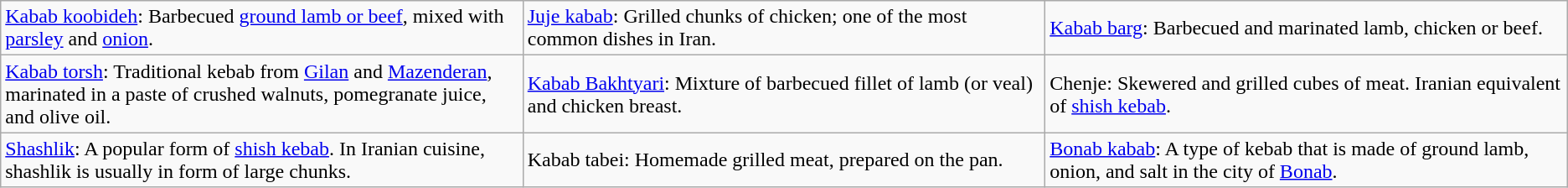<table class="wikitable">
<tr>
<td style="width: 20%;"><a href='#'>Kabab koobideh</a>: Barbecued <a href='#'>ground lamb or beef</a>, mixed with <a href='#'>parsley</a> and <a href='#'>onion</a>.</td>
<td style="width: 20%;"><a href='#'>Juje kabab</a>: Grilled chunks of chicken; one of the most common dishes in Iran.</td>
<td style="width: 20%;"><a href='#'>Kabab barg</a>: Barbecued and marinated lamb, chicken or beef.</td>
</tr>
<tr>
<td><a href='#'>Kabab torsh</a>: Traditional kebab from <a href='#'>Gilan</a> and <a href='#'>Mazenderan</a>, marinated in a paste of crushed walnuts, pomegranate juice, and olive oil.</td>
<td><a href='#'>Kabab Bakhtyari</a>: Mixture of barbecued fillet of lamb (or veal) and chicken breast.</td>
<td>Chenje: Skewered and grilled cubes of meat. Iranian equivalent of <a href='#'>shish kebab</a>.</td>
</tr>
<tr>
<td><a href='#'>Shashlik</a>: A popular form of <a href='#'>shish kebab</a>. In Iranian cuisine, shashlik is usually in form of large chunks.</td>
<td>Kabab tabei: Homemade grilled meat, prepared on the pan.</td>
<td><a href='#'>Bonab kabab</a>: A type of kebab that is made of ground lamb, onion, and salt in the city of <a href='#'>Bonab</a>.</td>
</tr>
</table>
